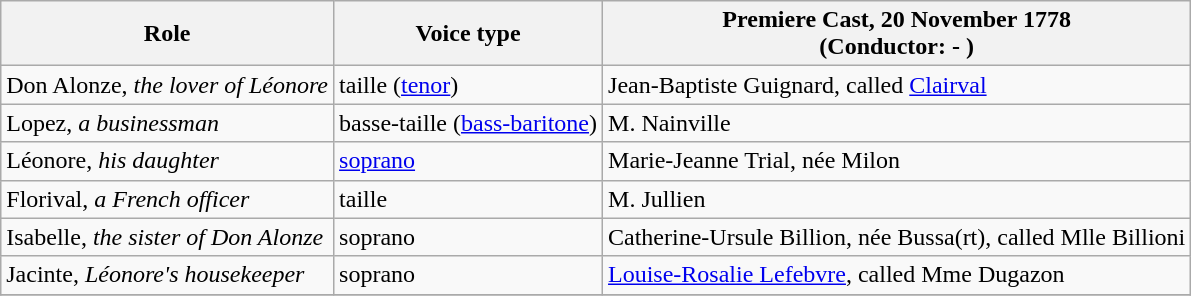<table class="wikitable">
<tr>
<th>Role</th>
<th>Voice type</th>
<th>Premiere Cast, 20 November 1778<br>(Conductor: - )</th>
</tr>
<tr>
<td>Don Alonze, <em>the lover of Léonore</em></td>
<td>taille (<a href='#'>tenor</a>)</td>
<td>Jean-Baptiste Guignard, called <a href='#'>Clairval</a></td>
</tr>
<tr>
<td>Lopez, <em>a businessman</em></td>
<td>basse-taille (<a href='#'>bass-baritone</a>)</td>
<td>M. Nainville</td>
</tr>
<tr>
<td>Léonore, <em>his daughter </em></td>
<td><a href='#'>soprano</a></td>
<td>Marie-Jeanne Trial, née Milon</td>
</tr>
<tr>
<td>Florival, <em>a French officer</em></td>
<td>taille</td>
<td>M. Jullien</td>
</tr>
<tr>
<td>Isabelle, <em>the sister of Don Alonze</em></td>
<td>soprano</td>
<td>Catherine-Ursule Billion, née Bussa(rt), called Mlle Billioni</td>
</tr>
<tr>
<td>Jacinte, <em>Léonore's housekeeper</em></td>
<td>soprano</td>
<td><a href='#'>Louise-Rosalie Lefebvre</a>, called Mme Dugazon</td>
</tr>
<tr>
</tr>
</table>
